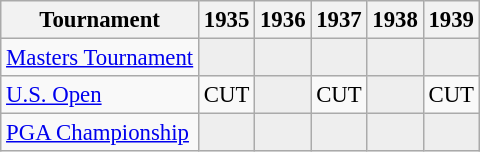<table class="wikitable" style="font-size:95%;text-align:center;">
<tr>
<th>Tournament</th>
<th>1935</th>
<th>1936</th>
<th>1937</th>
<th>1938</th>
<th>1939</th>
</tr>
<tr>
<td align=left><a href='#'>Masters Tournament</a></td>
<td style="background:#eeeeee;"></td>
<td style="background:#eeeeee;"></td>
<td style="background:#eeeeee;"></td>
<td style="background:#eeeeee;"></td>
<td style="background:#eeeeee;"></td>
</tr>
<tr>
<td align=left><a href='#'>U.S. Open</a></td>
<td>CUT</td>
<td style="background:#eeeeee;"></td>
<td>CUT</td>
<td style="background:#eeeeee;"></td>
<td>CUT</td>
</tr>
<tr>
<td align=left><a href='#'>PGA Championship</a></td>
<td style="background:#eeeeee;"></td>
<td style="background:#eeeeee;"></td>
<td style="background:#eeeeee;"></td>
<td style="background:#eeeeee;"></td>
<td style="background:#eeeeee;"></td>
</tr>
</table>
